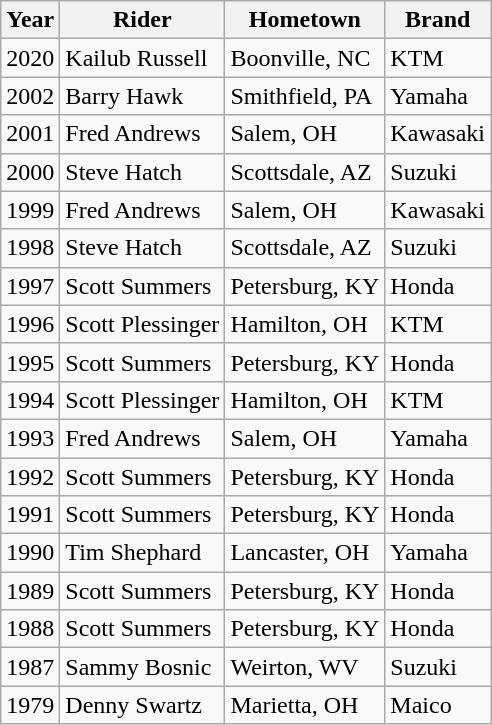<table class="wikitable">
<tr>
<th>Year</th>
<th>Rider</th>
<th>Hometown</th>
<th>Brand</th>
</tr>
<tr>
<td>2020</td>
<td>Kailub Russell</td>
<td>Boonville, NC</td>
<td>KTM</td>
</tr>
<tr>
<td>2002</td>
<td>Barry Hawk</td>
<td>Smithfield, PA</td>
<td>Yamaha</td>
</tr>
<tr>
<td>2001</td>
<td>Fred Andrews</td>
<td>Salem, OH</td>
<td>Kawasaki</td>
</tr>
<tr>
<td>2000</td>
<td>Steve Hatch</td>
<td>Scottsdale, AZ</td>
<td>Suzuki</td>
</tr>
<tr>
<td>1999</td>
<td>Fred Andrews</td>
<td>Salem, OH</td>
<td>Kawasaki</td>
</tr>
<tr>
<td>1998</td>
<td>Steve Hatch</td>
<td>Scottsdale, AZ</td>
<td>Suzuki</td>
</tr>
<tr>
<td>1997</td>
<td>Scott Summers</td>
<td>Petersburg, KY</td>
<td>Honda</td>
</tr>
<tr>
<td>1996</td>
<td>Scott Plessinger</td>
<td>Hamilton, OH</td>
<td>KTM</td>
</tr>
<tr>
<td>1995</td>
<td>Scott Summers</td>
<td>Petersburg, KY</td>
<td>Honda</td>
</tr>
<tr>
<td>1994</td>
<td>Scott Plessinger</td>
<td>Hamilton, OH</td>
<td>KTM</td>
</tr>
<tr>
<td>1993</td>
<td>Fred Andrews</td>
<td>Salem, OH</td>
<td>Yamaha</td>
</tr>
<tr>
<td>1992</td>
<td>Scott Summers</td>
<td>Petersburg, KY</td>
<td>Honda</td>
</tr>
<tr>
<td>1991</td>
<td>Scott Summers</td>
<td>Petersburg, KY</td>
<td>Honda</td>
</tr>
<tr>
<td>1990</td>
<td>Tim Shephard</td>
<td>Lancaster, OH</td>
<td>Yamaha</td>
</tr>
<tr>
<td>1989</td>
<td>Scott Summers</td>
<td>Petersburg, KY</td>
<td>Honda</td>
</tr>
<tr>
<td>1988</td>
<td>Scott Summers</td>
<td>Petersburg, KY</td>
<td>Honda</td>
</tr>
<tr>
<td>1987</td>
<td>Sammy Bosnic</td>
<td>Weirton, WV</td>
<td>Suzuki</td>
</tr>
<tr>
<td>1979</td>
<td>Denny Swartz</td>
<td>Marietta, OH</td>
<td>Maico</td>
</tr>
</table>
